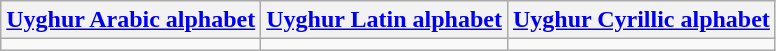<table class="wikitable">
<tr>
<th><a href='#'>Uyghur Arabic alphabet</a></th>
<th><a href='#'>Uyghur Latin alphabet</a></th>
<th><a href='#'>Uyghur Cyrillic alphabet</a></th>
</tr>
<tr style="vertical-align:top; text-align:center; white-space:nowrap;">
<td></td>
<td></td>
<td></td>
</tr>
</table>
